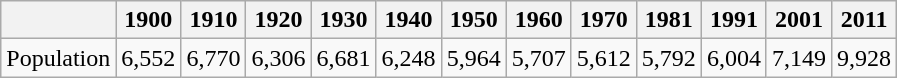<table class="wikitable">
<tr>
<th></th>
<th>1900</th>
<th>1910</th>
<th>1920</th>
<th>1930</th>
<th>1940</th>
<th>1950</th>
<th>1960</th>
<th>1970</th>
<th>1981</th>
<th>1991</th>
<th>2001</th>
<th>2011</th>
</tr>
<tr>
<td>Population</td>
<td>6,552</td>
<td>6,770</td>
<td>6,306</td>
<td>6,681</td>
<td>6,248</td>
<td>5,964</td>
<td>5,707</td>
<td>5,612</td>
<td>5,792</td>
<td>6,004</td>
<td>7,149</td>
<td>9,928</td>
</tr>
</table>
